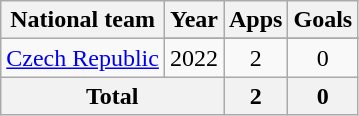<table class="wikitable" style="text-align:center">
<tr>
<th>National team</th>
<th>Year</th>
<th>Apps</th>
<th>Goals</th>
</tr>
<tr>
<td rowspan=2><a href='#'>Czech Republic</a></td>
</tr>
<tr>
<td>2022</td>
<td>2</td>
<td>0</td>
</tr>
<tr>
<th colspan="2">Total</th>
<th>2</th>
<th>0</th>
</tr>
</table>
